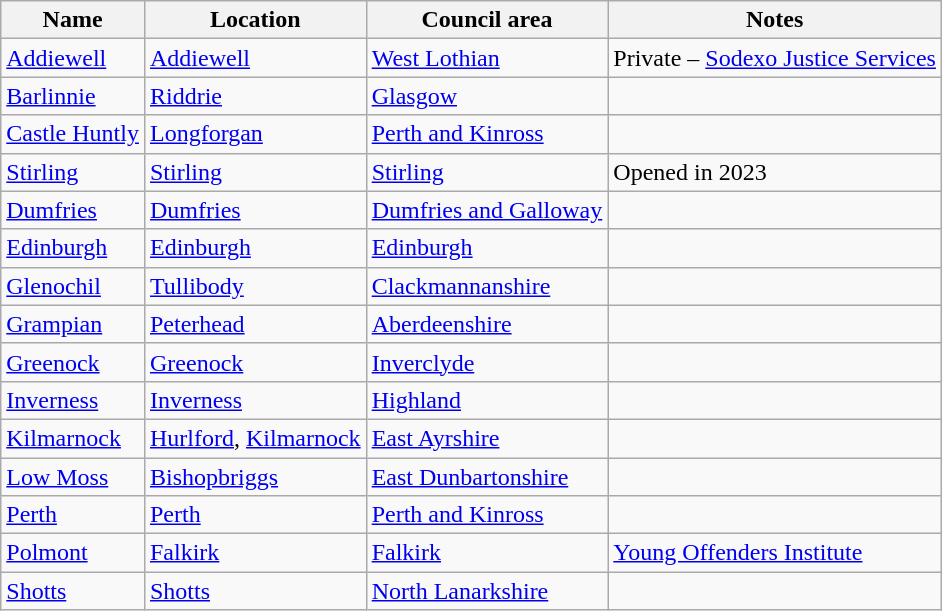<table class="wikitable sortable">
<tr>
<th>Name</th>
<th>Location</th>
<th>Council area</th>
<th>Notes</th>
</tr>
<tr>
<td><a href='#'>Addiewell</a></td>
<td><a href='#'>Addiewell</a></td>
<td><a href='#'>West Lothian</a></td>
<td>Private – <a href='#'>Sodexo Justice Services</a></td>
</tr>
<tr>
<td><a href='#'>Barlinnie</a></td>
<td><a href='#'>Riddrie</a></td>
<td><a href='#'>Glasgow</a></td>
<td></td>
</tr>
<tr>
<td><a href='#'>Castle Huntly</a></td>
<td><a href='#'>Longforgan</a></td>
<td><a href='#'>Perth and Kinross</a></td>
<td></td>
</tr>
<tr>
<td><a href='#'>Stirling</a></td>
<td><a href='#'>Stirling</a></td>
<td><a href='#'>Stirling</a></td>
<td>Opened in 2023</td>
</tr>
<tr>
<td><a href='#'>Dumfries</a></td>
<td><a href='#'>Dumfries</a></td>
<td><a href='#'>Dumfries and Galloway</a></td>
<td></td>
</tr>
<tr>
<td><a href='#'>Edinburgh</a></td>
<td><a href='#'>Edinburgh</a></td>
<td><a href='#'>Edinburgh</a></td>
<td></td>
</tr>
<tr>
<td><a href='#'>Glenochil</a></td>
<td><a href='#'>Tullibody</a></td>
<td><a href='#'>Clackmannanshire</a></td>
<td></td>
</tr>
<tr>
<td><a href='#'>Grampian</a></td>
<td><a href='#'>Peterhead</a></td>
<td><a href='#'>Aberdeenshire</a></td>
<td></td>
</tr>
<tr>
<td><a href='#'>Greenock</a></td>
<td><a href='#'>Greenock</a></td>
<td><a href='#'>Inverclyde</a></td>
<td></td>
</tr>
<tr>
<td><a href='#'>Inverness</a></td>
<td><a href='#'>Inverness</a></td>
<td><a href='#'>Highland</a></td>
<td></td>
</tr>
<tr>
<td><a href='#'>Kilmarnock</a></td>
<td><a href='#'>Hurlford</a>, <a href='#'>Kilmarnock</a></td>
<td><a href='#'>East Ayrshire</a></td>
<td></td>
</tr>
<tr>
<td><a href='#'>Low Moss</a></td>
<td><a href='#'>Bishopbriggs</a></td>
<td><a href='#'>East Dunbartonshire</a></td>
<td></td>
</tr>
<tr>
<td><a href='#'>Perth</a></td>
<td><a href='#'>Perth</a></td>
<td><a href='#'>Perth and Kinross</a></td>
<td></td>
</tr>
<tr>
<td><a href='#'>Polmont</a></td>
<td><a href='#'>Falkirk</a></td>
<td><a href='#'>Falkirk</a></td>
<td><a href='#'>Young Offenders Institute</a></td>
</tr>
<tr>
<td><a href='#'>Shotts</a></td>
<td><a href='#'>Shotts</a></td>
<td><a href='#'>North Lanarkshire</a></td>
<td></td>
</tr>
</table>
